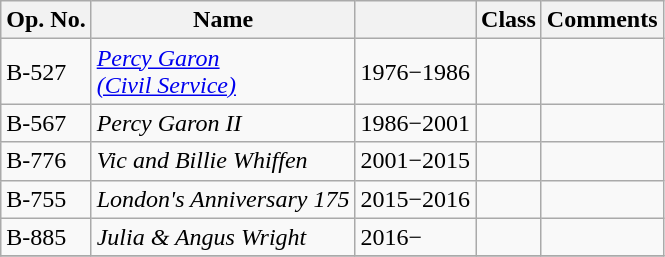<table class="wikitable">
<tr>
<th>Op. No.</th>
<th>Name</th>
<th></th>
<th>Class</th>
<th>Comments</th>
</tr>
<tr>
<td>B-527</td>
<td><a href='#'><em>Percy Garon<br>(Civil Service)</em></a></td>
<td>1976−1986</td>
<td></td>
<td></td>
</tr>
<tr>
<td>B-567</td>
<td><em>Percy Garon II</em></td>
<td>1986−2001</td>
<td></td>
<td></td>
</tr>
<tr>
<td>B-776</td>
<td><em>Vic and Billie Whiffen</em></td>
<td>2001−2015</td>
<td></td>
<td></td>
</tr>
<tr>
<td>B-755</td>
<td><em>London's Anniversary 175</em></td>
<td>2015−2016</td>
<td></td>
<td></td>
</tr>
<tr>
<td>B-885</td>
<td><em>Julia & Angus Wright</em></td>
<td>2016−</td>
<td></td>
<td></td>
</tr>
<tr>
</tr>
</table>
